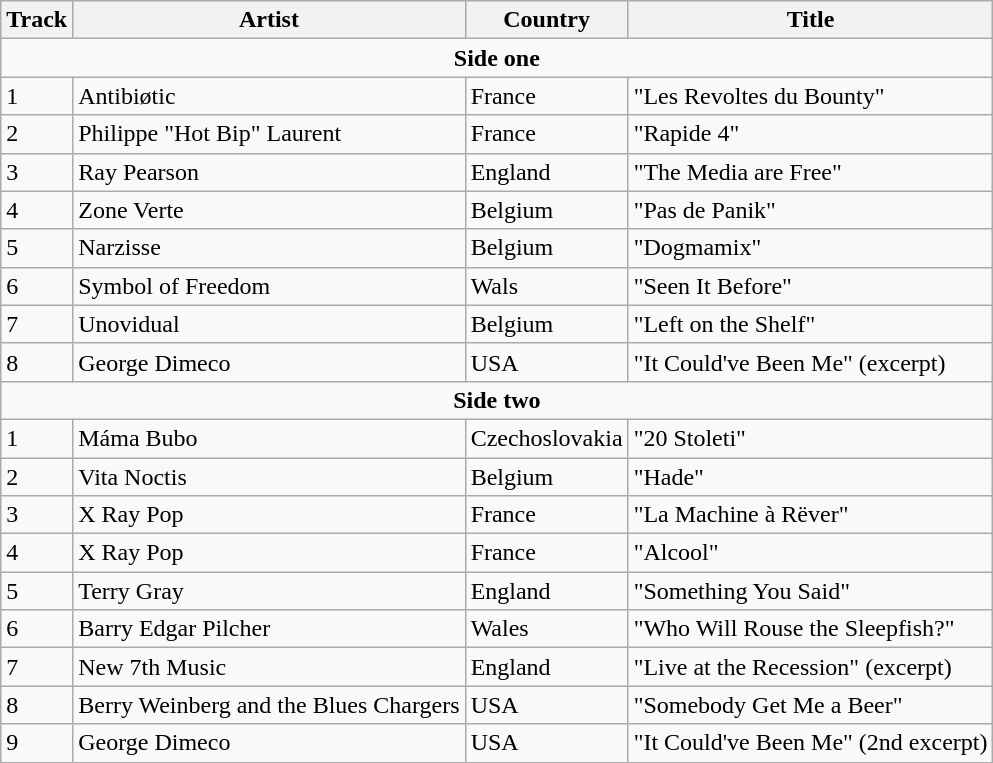<table class="wikitable">
<tr>
<th>Track</th>
<th>Artist</th>
<th>Country</th>
<th>Title</th>
</tr>
<tr>
<td colspan="4" align="center"><strong>Side one</strong></td>
</tr>
<tr>
<td>1</td>
<td>Antibiøtic</td>
<td>France</td>
<td>"Les Revoltes du Bounty"</td>
</tr>
<tr>
<td>2</td>
<td>Philippe "Hot Bip" Laurent</td>
<td>France</td>
<td>"Rapide 4"</td>
</tr>
<tr>
<td>3</td>
<td>Ray Pearson</td>
<td>England</td>
<td>"The Media are Free"</td>
</tr>
<tr>
<td>4</td>
<td>Zone Verte</td>
<td>Belgium</td>
<td>"Pas de Panik"</td>
</tr>
<tr>
<td>5</td>
<td>Narzisse</td>
<td>Belgium</td>
<td>"Dogmamix"</td>
</tr>
<tr>
<td>6</td>
<td>Symbol of Freedom</td>
<td>Wals</td>
<td>"Seen It Before"</td>
</tr>
<tr>
<td>7</td>
<td>Unovidual</td>
<td>Belgium</td>
<td>"Left on the Shelf"</td>
</tr>
<tr>
<td>8</td>
<td>George Dimeco</td>
<td>USA</td>
<td>"It Could've Been Me" (excerpt)</td>
</tr>
<tr>
<td colspan="4" align="center"><strong>Side two</strong></td>
</tr>
<tr>
<td>1</td>
<td>Máma Bubo</td>
<td>Czechoslovakia</td>
<td>"20 Stoleti"</td>
</tr>
<tr>
<td>2</td>
<td>Vita Noctis</td>
<td>Belgium</td>
<td>"Hade"</td>
</tr>
<tr>
<td>3</td>
<td>X Ray Pop</td>
<td>France</td>
<td>"La Machine à Rëver"</td>
</tr>
<tr>
<td>4</td>
<td>X Ray Pop</td>
<td>France</td>
<td>"Alcool"</td>
</tr>
<tr>
<td>5</td>
<td>Terry Gray</td>
<td>England</td>
<td>"Something You Said"</td>
</tr>
<tr>
<td>6</td>
<td>Barry Edgar Pilcher</td>
<td>Wales</td>
<td>"Who Will Rouse the Sleepfish?"</td>
</tr>
<tr>
<td>7</td>
<td>New 7th Music</td>
<td>England</td>
<td>"Live at the Recession" (excerpt)</td>
</tr>
<tr>
<td>8</td>
<td>Berry Weinberg and the Blues Chargers</td>
<td>USA</td>
<td>"Somebody Get Me a Beer"</td>
</tr>
<tr>
<td>9</td>
<td>George Dimeco</td>
<td>USA</td>
<td>"It Could've Been Me" (2nd excerpt)</td>
</tr>
</table>
